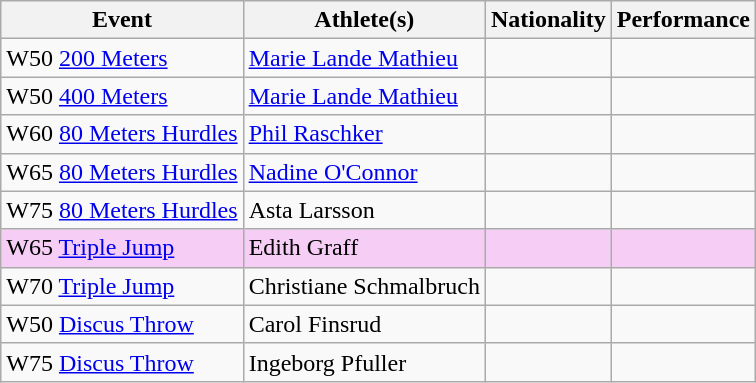<table class="wikitable">
<tr>
<th>Event</th>
<th>Athlete(s)</th>
<th>Nationality</th>
<th>Performance</th>
</tr>
<tr>
<td>W50 <a href='#'>200 Meters</a></td>
<td><a href='#'>Marie Lande Mathieu</a></td>
<td></td>
<td></td>
</tr>
<tr>
<td>W50 <a href='#'>400 Meters</a></td>
<td><a href='#'>Marie Lande Mathieu</a></td>
<td></td>
<td></td>
</tr>
<tr>
<td>W60 <a href='#'>80 Meters Hurdles</a></td>
<td><a href='#'>Phil Raschker</a></td>
<td></td>
<td></td>
</tr>
<tr>
<td>W65 <a href='#'>80 Meters Hurdles</a></td>
<td><a href='#'>Nadine O'Connor</a></td>
<td></td>
<td></td>
</tr>
<tr>
<td>W75 <a href='#'>80 Meters Hurdles</a></td>
<td>Asta Larsson</td>
<td></td>
<td></td>
</tr>
<tr bgcolor=#f6CEF5>
<td>W65 <a href='#'>Triple Jump</a></td>
<td>Edith Graff</td>
<td></td>
<td></td>
</tr>
<tr>
<td>W70 <a href='#'>Triple Jump</a></td>
<td>Christiane Schmalbruch</td>
<td></td>
<td></td>
</tr>
<tr>
<td>W50 <a href='#'>Discus Throw</a></td>
<td>Carol Finsrud</td>
<td></td>
<td></td>
</tr>
<tr>
<td>W75 <a href='#'>Discus Throw</a></td>
<td>Ingeborg Pfuller</td>
<td></td>
<td></td>
</tr>
</table>
